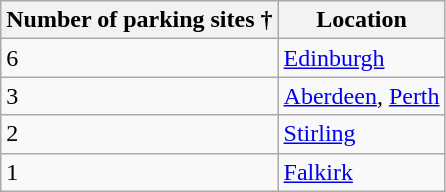<table class = "wikitable">
<tr>
<th>Number of parking sites †</th>
<th>Location</th>
</tr>
<tr>
<td>6</td>
<td><a href='#'>Edinburgh</a></td>
</tr>
<tr>
<td>3</td>
<td><a href='#'>Aberdeen</a>, <a href='#'>Perth</a></td>
</tr>
<tr>
<td>2</td>
<td><a href='#'>Stirling</a></td>
</tr>
<tr>
<td>1</td>
<td><a href='#'>Falkirk</a></td>
</tr>
</table>
